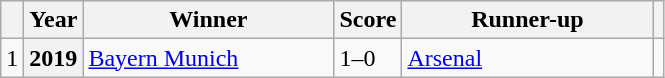<table class="wikitable plainrowheaders sortable">
<tr>
<th scope="col"></th>
<th scope="col">Year</th>
<th style="width:160px;">Winner</th>
<th scope="col">Score</th>
<th style="width:160px;">Runner-up</th>
<th class="unsortable"></th>
</tr>
<tr>
<td>1</td>
<th scope="row">2019</th>
<td> <a href='#'>Bayern Munich</a></td>
<td>1–0</td>
<td> <a href='#'>Arsenal</a></td>
<td></td>
</tr>
</table>
